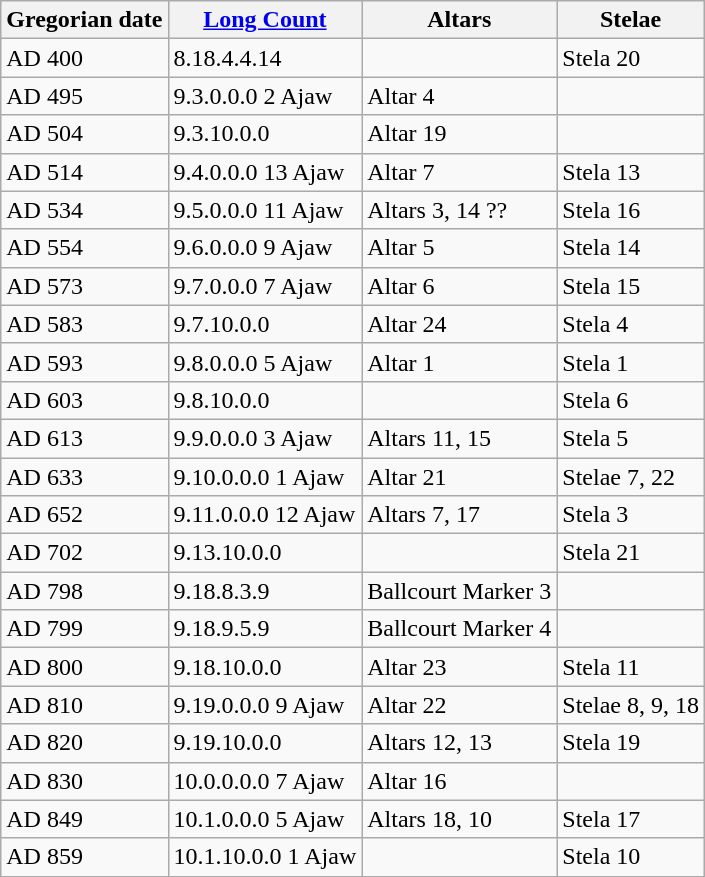<table class="wikitable">
<tr>
<th>Gregorian date</th>
<th><a href='#'>Long Count</a></th>
<th>Altars</th>
<th>Stelae</th>
</tr>
<tr>
<td>AD 400</td>
<td>8.18.4.4.14</td>
<td></td>
<td>Stela 20</td>
</tr>
<tr>
<td>AD 495</td>
<td>9.3.0.0.0 2 Ajaw</td>
<td>Altar 4</td>
<td></td>
</tr>
<tr>
<td>AD 504</td>
<td>9.3.10.0.0</td>
<td>Altar 19</td>
<td></td>
</tr>
<tr>
<td>AD 514</td>
<td>9.4.0.0.0 13 Ajaw</td>
<td>Altar 7</td>
<td>Stela 13</td>
</tr>
<tr>
<td>AD 534</td>
<td>9.5.0.0.0 11 Ajaw</td>
<td>Altars 3, 14 ??</td>
<td>Stela 16</td>
</tr>
<tr>
<td>AD 554</td>
<td>9.6.0.0.0 9 Ajaw</td>
<td>Altar 5</td>
<td>Stela 14</td>
</tr>
<tr>
<td>AD 573</td>
<td>9.7.0.0.0 7 Ajaw</td>
<td>Altar 6</td>
<td>Stela 15</td>
</tr>
<tr>
<td>AD 583</td>
<td>9.7.10.0.0</td>
<td>Altar 24</td>
<td>Stela 4</td>
</tr>
<tr>
<td>AD 593</td>
<td>9.8.0.0.0 5 Ajaw</td>
<td>Altar 1</td>
<td>Stela 1</td>
</tr>
<tr>
<td>AD 603</td>
<td>9.8.10.0.0</td>
<td></td>
<td>Stela 6</td>
</tr>
<tr>
<td>AD 613</td>
<td>9.9.0.0.0 3 Ajaw</td>
<td>Altars 11, 15</td>
<td>Stela 5</td>
</tr>
<tr>
<td>AD 633</td>
<td>9.10.0.0.0 1 Ajaw</td>
<td>Altar 21</td>
<td>Stelae 7, 22</td>
</tr>
<tr>
<td>AD 652</td>
<td>9.11.0.0.0 12 Ajaw</td>
<td>Altars 7, 17</td>
<td>Stela 3</td>
</tr>
<tr>
<td>AD 702</td>
<td>9.13.10.0.0</td>
<td></td>
<td>Stela 21</td>
</tr>
<tr>
<td>AD 798</td>
<td>9.18.8.3.9</td>
<td>Ballcourt Marker 3</td>
<td></td>
</tr>
<tr>
<td>AD 799</td>
<td>9.18.9.5.9</td>
<td>Ballcourt Marker 4</td>
<td></td>
</tr>
<tr>
<td>AD 800</td>
<td>9.18.10.0.0</td>
<td>Altar 23</td>
<td>Stela 11</td>
</tr>
<tr>
<td>AD 810</td>
<td>9.19.0.0.0 9 Ajaw</td>
<td>Altar 22</td>
<td>Stelae 8, 9, 18</td>
</tr>
<tr>
<td>AD 820</td>
<td>9.19.10.0.0</td>
<td>Altars 12, 13</td>
<td>Stela 19</td>
</tr>
<tr>
<td>AD 830</td>
<td>10.0.0.0.0 7 Ajaw</td>
<td>Altar 16</td>
<td></td>
</tr>
<tr>
<td>AD 849</td>
<td>10.1.0.0.0 5 Ajaw</td>
<td>Altars 18, 10</td>
<td>Stela 17</td>
</tr>
<tr>
<td>AD 859</td>
<td>10.1.10.0.0 1 Ajaw</td>
<td></td>
<td>Stela 10</td>
</tr>
</table>
